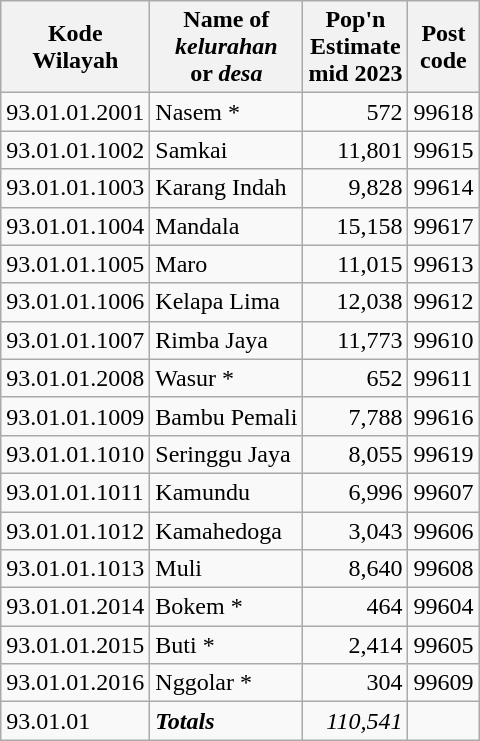<table class="sortable wikitable">
<tr>
<th>Kode<br>Wilayah</th>
<th>Name of <br><em>kelurahan</em> <br>or <em>desa</em></th>
<th>Pop'n<br>Estimate<br>mid 2023</th>
<th>Post<br>code</th>
</tr>
<tr>
<td>93.01.01.2001</td>
<td>Nasem *</td>
<td align="right">572</td>
<td>99618</td>
</tr>
<tr>
<td>93.01.01.1002</td>
<td>Samkai</td>
<td align="right">11,801</td>
<td>99615</td>
</tr>
<tr>
<td>93.01.01.1003</td>
<td>Karang Indah</td>
<td align="right">9,828</td>
<td>99614</td>
</tr>
<tr>
<td>93.01.01.1004</td>
<td>Mandala</td>
<td align="right">15,158</td>
<td>99617</td>
</tr>
<tr>
<td>93.01.01.1005</td>
<td>Maro</td>
<td align="right">11,015</td>
<td>99613</td>
</tr>
<tr>
<td>93.01.01.1006</td>
<td>Kelapa Lima</td>
<td align="right">12,038</td>
<td>99612</td>
</tr>
<tr>
<td>93.01.01.1007</td>
<td>Rimba Jaya</td>
<td align="right">11,773</td>
<td>99610</td>
</tr>
<tr>
<td>93.01.01.2008</td>
<td>Wasur *</td>
<td align="right">652</td>
<td>99611</td>
</tr>
<tr>
<td>93.01.01.1009</td>
<td>Bambu Pemali</td>
<td align="right">7,788</td>
<td>99616</td>
</tr>
<tr>
<td>93.01.01.1010</td>
<td>Seringgu Jaya</td>
<td align="right">8,055</td>
<td>99619</td>
</tr>
<tr>
<td>93.01.01.1011</td>
<td>Kamundu</td>
<td align="right">6,996</td>
<td>99607</td>
</tr>
<tr>
<td>93.01.01.1012</td>
<td>Kamahedoga</td>
<td align="right">3,043</td>
<td>99606</td>
</tr>
<tr>
<td>93.01.01.1013</td>
<td>Muli</td>
<td align="right">8,640</td>
<td>99608</td>
</tr>
<tr>
<td>93.01.01.2014</td>
<td>Bokem *</td>
<td align="right">464</td>
<td>99604</td>
</tr>
<tr>
<td>93.01.01.2015</td>
<td>Buti *</td>
<td align="right">2,414</td>
<td>99605</td>
</tr>
<tr>
<td>93.01.01.2016</td>
<td>Nggolar *</td>
<td align="right">304</td>
<td>99609</td>
</tr>
<tr>
<td>93.01.01</td>
<td><strong><em>Totals</em></strong></td>
<td align="right"><em>110,541</em></td>
<td></td>
</tr>
</table>
